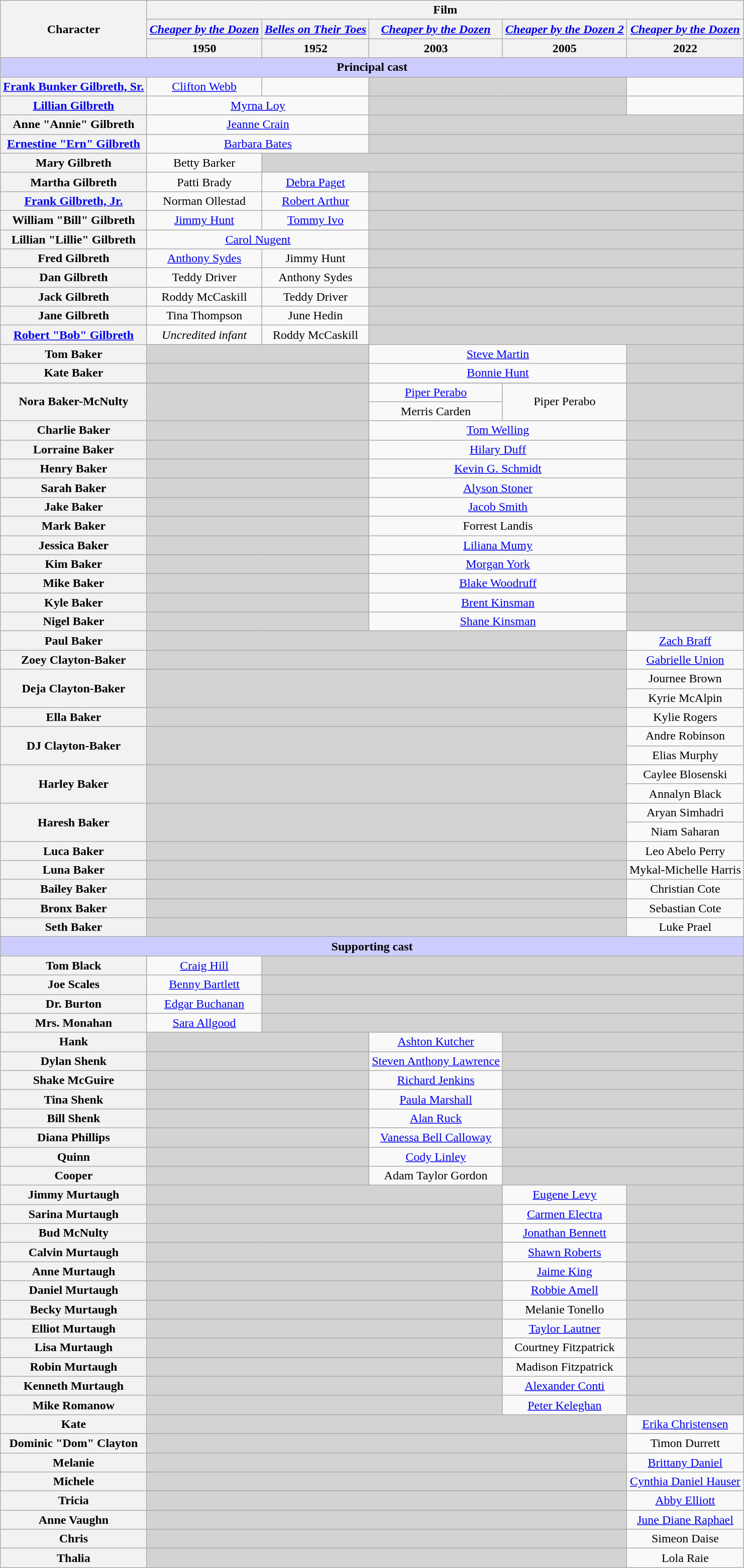<table class="wikitable" style="text-align:center;">
<tr>
<th rowspan="3">Character</th>
<th colspan="5">Film</th>
</tr>
<tr>
<th><em><a href='#'>Cheaper by the Dozen</a></em></th>
<th><em><a href='#'>Belles on Their Toes</a></em></th>
<th><em><a href='#'>Cheaper by the Dozen</a></em></th>
<th><em><a href='#'>Cheaper by the Dozen 2</a></em></th>
<th><em><a href='#'>Cheaper by the Dozen</a></em></th>
</tr>
<tr>
<th>1950</th>
<th>1952</th>
<th>2003</th>
<th>2005</th>
<th>2022</th>
</tr>
<tr>
<th style="background-color:#ccccff;" colspan="6">Principal cast</th>
</tr>
<tr>
<th scope="row"><a href='#'>Frank Bunker Gilbreth, Sr.</a></th>
<td><a href='#'>Clifton Webb</a></td>
<td></td>
<td colspan="2" style="background:lightgrey;"></td>
<td></td>
</tr>
<tr>
<th scope="row"><a href='#'>Lillian Gilbreth</a></th>
<td colspan="2"><a href='#'>Myrna Loy</a></td>
<td colspan="2" style="background:lightgrey;"></td>
<td></td>
</tr>
<tr>
<th scope="row">Anne "Annie" Gilbreth</th>
<td colspan="2"><a href='#'>Jeanne Crain</a></td>
<td colspan="3" style="background:lightgrey;"></td>
</tr>
<tr>
<th scope="row"><a href='#'>Ernestine "Ern" Gilbreth</a></th>
<td colspan="2"><a href='#'>Barbara Bates</a></td>
<td colspan="3" style="background:lightgrey;"></td>
</tr>
<tr>
<th scope="row">Mary Gilbreth</th>
<td>Betty Barker</td>
<td colspan="4" style="background:lightgrey;"></td>
</tr>
<tr>
<th scope="row">Martha Gilbreth</th>
<td>Patti Brady</td>
<td><a href='#'>Debra Paget</a></td>
<td colspan="3" style="background:lightgrey;"></td>
</tr>
<tr>
<th scope="row"><a href='#'>Frank Gilbreth, Jr.</a></th>
<td>Norman Ollestad</td>
<td><a href='#'>Robert Arthur</a></td>
<td colspan="3" style="background:lightgrey;"></td>
</tr>
<tr>
<th scope="row">William "Bill" Gilbreth</th>
<td><a href='#'>Jimmy Hunt</a></td>
<td><a href='#'>Tommy Ivo</a></td>
<td colspan="3" style="background:lightgrey;"></td>
</tr>
<tr>
<th scope="row">Lillian "Lillie" Gilbreth</th>
<td colspan="2"><a href='#'>Carol Nugent</a></td>
<td colspan="3" style="background:lightgrey;"></td>
</tr>
<tr>
<th scope="row">Fred Gilbreth</th>
<td><a href='#'>Anthony Sydes</a></td>
<td>Jimmy Hunt</td>
<td colspan="3" style="background:lightgrey;"></td>
</tr>
<tr>
<th scope="row">Dan Gilbreth</th>
<td>Teddy Driver</td>
<td>Anthony Sydes</td>
<td colspan="3" style="background:lightgrey;"></td>
</tr>
<tr>
<th scope="row">Jack Gilbreth</th>
<td>Roddy McCaskill</td>
<td>Teddy Driver</td>
<td colspan="3" style="background:lightgrey;"></td>
</tr>
<tr>
<th scope="row">Jane Gilbreth</th>
<td>Tina Thompson</td>
<td>June Hedin</td>
<td colspan="3" style="background:lightgrey;"></td>
</tr>
<tr>
<th scope="row"><a href='#'>Robert "Bob" Gilbreth</a></th>
<td><em>Uncredited infant</em></td>
<td>Roddy McCaskill</td>
<td colspan="3" style="background:lightgrey;"></td>
</tr>
<tr>
<th scope="row">Tom Baker</th>
<td colspan="2" style="background:lightgrey;"></td>
<td colspan="2"><a href='#'>Steve Martin</a></td>
<td style="background:lightgrey;"></td>
</tr>
<tr>
<th scope="row">Kate Baker</th>
<td colspan="2" style="background:lightgrey;"></td>
<td colspan="2"><a href='#'>Bonnie Hunt</a></td>
<td style="background:lightgrey;"></td>
</tr>
<tr>
</tr>
<tr>
<th scope="row" rowspan="2">Nora Baker-McNulty</th>
<td rowspan="2" colspan="2" style="background:lightgrey;"></td>
<td><a href='#'>Piper Perabo</a></td>
<td rowspan="2">Piper Perabo</td>
<td rowspan="2" style="background:lightgrey;"></td>
</tr>
<tr>
<td>Merris Carden</td>
</tr>
<tr>
<th scope="row">Charlie Baker</th>
<td colspan="2" style="background:lightgrey;"></td>
<td colspan="2"><a href='#'>Tom Welling</a></td>
<td style="background:lightgrey;"></td>
</tr>
<tr>
<th scope="row">Lorraine Baker</th>
<td colspan="2" style="background:lightgrey;"></td>
<td colspan="2"><a href='#'>Hilary Duff</a></td>
<td style="background:lightgrey;"></td>
</tr>
<tr>
<th scope="row">Henry Baker</th>
<td colspan="2" style="background:lightgrey;"></td>
<td colspan="2"><a href='#'>Kevin G. Schmidt</a></td>
<td style="background:lightgrey;"></td>
</tr>
<tr>
<th scope="row">Sarah Baker</th>
<td colspan="2" style="background:lightgrey;"></td>
<td colspan="2"><a href='#'>Alyson Stoner</a></td>
<td style="background:lightgrey;"></td>
</tr>
<tr>
<th scope="row">Jake Baker</th>
<td colspan="2" style="background:lightgrey;"></td>
<td colspan="2"><a href='#'>Jacob Smith</a></td>
<td style="background:lightgrey;"></td>
</tr>
<tr>
<th scope="row">Mark Baker</th>
<td colspan="2" style="background:lightgrey;"></td>
<td colspan="2">Forrest Landis</td>
<td style="background:lightgrey;"></td>
</tr>
<tr>
<th scope="row">Jessica Baker</th>
<td colspan="2" style="background:lightgrey;"></td>
<td colspan="2"><a href='#'>Liliana Mumy</a></td>
<td style="background:lightgrey;"></td>
</tr>
<tr>
<th scope="row">Kim Baker</th>
<td colspan="2" style="background:lightgrey;"></td>
<td colspan="2"><a href='#'>Morgan York</a></td>
<td style="background:lightgrey;"></td>
</tr>
<tr>
<th scope="row">Mike Baker</th>
<td colspan="2" style="background:lightgrey;"></td>
<td colspan="2"><a href='#'>Blake Woodruff</a></td>
<td style="background:lightgrey;"></td>
</tr>
<tr>
<th scope="row">Kyle Baker</th>
<td colspan="2" style="background:lightgrey;"></td>
<td colspan="2"><a href='#'>Brent Kinsman</a></td>
<td style="background:lightgrey;"></td>
</tr>
<tr>
<th scope="row">Nigel Baker</th>
<td colspan="2" style="background:lightgrey;"></td>
<td colspan="2"><a href='#'>Shane Kinsman</a></td>
<td style="background:lightgrey;"></td>
</tr>
<tr>
<th scope="row">Paul Baker</th>
<td colspan="4" style="background:lightgrey;"></td>
<td><a href='#'>Zach Braff</a></td>
</tr>
<tr>
<th scope="row">Zoey Clayton-Baker</th>
<td colspan="4" style="background:lightgrey;"></td>
<td><a href='#'>Gabrielle Union</a></td>
</tr>
<tr>
<th rowspan="2" scope="row">Deja Clayton-Baker</th>
<td rowspan="2" colspan="4" style="background:lightgrey;"></td>
<td>Journee Brown</td>
</tr>
<tr>
<td>Kyrie McAlpin</td>
</tr>
<tr>
<th scope="row">Ella Baker</th>
<td colspan="4" style="background:lightgrey;"></td>
<td>Kylie Rogers</td>
</tr>
<tr>
<th rowspan="2" scope="row">DJ Clayton-Baker</th>
<td rowspan="2" colspan="4" style="background:lightgrey;"></td>
<td>Andre Robinson</td>
</tr>
<tr>
<td>Elias Murphy</td>
</tr>
<tr>
<th rowspan="2" scope="row">Harley Baker</th>
<td rowspan="2" colspan="4" style="background:lightgrey;"></td>
<td>Caylee Blosenski</td>
</tr>
<tr>
<td>Annalyn Black</td>
</tr>
<tr>
<th rowspan="2" scope="row">Haresh Baker</th>
<td rowspan="2" colspan="4" style="background:lightgrey;"></td>
<td>Aryan Simhadri</td>
</tr>
<tr>
<td>Niam Saharan</td>
</tr>
<tr>
<th scope="row">Luca Baker</th>
<td colspan="4" style="background:lightgrey;"></td>
<td>Leo Abelo Perry</td>
</tr>
<tr>
<th scope="row">Luna Baker</th>
<td colspan="4" style="background:lightgrey;"></td>
<td>Mykal-Michelle Harris</td>
</tr>
<tr>
<th scope="row">Bailey Baker</th>
<td colspan="4" style="background:lightgrey;"></td>
<td>Christian Cote</td>
</tr>
<tr>
<th scope="row">Bronx Baker</th>
<td colspan="4" style="background:lightgrey;"></td>
<td>Sebastian Cote</td>
</tr>
<tr>
<th scope="row">Seth Baker</th>
<td colspan="4" style="background:lightgrey;"></td>
<td>Luke Prael</td>
</tr>
<tr>
<th style="background-color:#ccccff;" colspan="6">Supporting cast</th>
</tr>
<tr>
<th scope="row">Tom Black</th>
<td><a href='#'>Craig Hill</a></td>
<td colspan="4" style="background:lightgrey;"></td>
</tr>
<tr>
<th scope="row">Joe Scales</th>
<td><a href='#'>Benny Bartlett</a></td>
<td colspan="4" style="background:lightgrey;"></td>
</tr>
<tr>
<th scope="row">Dr. Burton</th>
<td><a href='#'>Edgar Buchanan</a></td>
<td colspan="4" style="background:lightgrey;"></td>
</tr>
<tr>
<th scope="row">Mrs. Monahan</th>
<td><a href='#'>Sara Allgood</a></td>
<td colspan="4" style="background:lightgrey;"></td>
</tr>
<tr>
<th scope="row">Hank</th>
<td colspan="2" style="background:lightgrey;"></td>
<td><a href='#'>Ashton Kutcher</a></td>
<td colspan="2" style="background:lightgrey;"></td>
</tr>
<tr>
<th scope="row">Dylan Shenk</th>
<td colspan="2" style="background:lightgrey;"></td>
<td><a href='#'>Steven Anthony Lawrence</a></td>
<td colspan="2" style="background:lightgrey;"></td>
</tr>
<tr>
<th scope="row">Shake McGuire</th>
<td colspan="2" style="background:lightgrey;"></td>
<td><a href='#'>Richard Jenkins</a></td>
<td colspan="2" style="background:lightgrey;"></td>
</tr>
<tr>
<th scope="row">Tina Shenk</th>
<td colspan="2" style="background:lightgrey;"></td>
<td><a href='#'>Paula Marshall</a></td>
<td colspan="2" style="background:lightgrey;"></td>
</tr>
<tr>
<th scope="row">Bill Shenk</th>
<td colspan="2" style="background:lightgrey;"></td>
<td><a href='#'>Alan Ruck</a></td>
<td colspan="2" style="background:lightgrey;"></td>
</tr>
<tr>
<th>Diana Phillips</th>
<td colspan="2" style="background:lightgrey;"></td>
<td><a href='#'>Vanessa Bell Calloway</a></td>
<td colspan="2" style="background:lightgrey;"></td>
</tr>
<tr>
<th>Quinn</th>
<td colspan="2" style="background:lightgrey;"></td>
<td><a href='#'>Cody Linley</a></td>
<td colspan="2" style="background:lightgrey;"></td>
</tr>
<tr>
<th>Cooper</th>
<td colspan="2" style="background:lightgrey;"></td>
<td>Adam Taylor Gordon</td>
<td colspan="2" style="background:lightgrey;"></td>
</tr>
<tr>
<th scope="row">Jimmy Murtaugh</th>
<td colspan="3" style="background:lightgrey;"></td>
<td><a href='#'>Eugene Levy</a></td>
<td style="background:lightgrey;"></td>
</tr>
<tr>
<th scope="row">Sarina Murtaugh</th>
<td colspan="3" style="background:lightgrey;"></td>
<td><a href='#'>Carmen Electra</a></td>
<td style="background:lightgrey;"></td>
</tr>
<tr>
<th scope="row">Bud McNulty</th>
<td colspan="3" style="background:lightgrey;"></td>
<td><a href='#'>Jonathan Bennett</a></td>
<td style="background:lightgrey;"></td>
</tr>
<tr>
<th scope="row">Calvin Murtaugh</th>
<td colspan="3" style="background:lightgrey;"></td>
<td><a href='#'>Shawn Roberts</a></td>
<td style="background:lightgrey;"></td>
</tr>
<tr>
<th scope="row">Anne Murtaugh</th>
<td colspan="3" style="background:lightgrey;"></td>
<td><a href='#'>Jaime King</a></td>
<td style="background:lightgrey;"></td>
</tr>
<tr>
<th scope="row">Daniel Murtaugh</th>
<td colspan="3" style="background:lightgrey;"></td>
<td><a href='#'>Robbie Amell</a></td>
<td style="background:lightgrey;"></td>
</tr>
<tr>
<th scope="row">Becky Murtaugh</th>
<td colspan="3" style="background:lightgrey;"></td>
<td>Melanie Tonello</td>
<td style="background:lightgrey;"></td>
</tr>
<tr>
<th scope="row">Elliot Murtaugh</th>
<td colspan="3" style="background:lightgrey;"></td>
<td><a href='#'>Taylor Lautner</a></td>
<td style="background:lightgrey;"></td>
</tr>
<tr>
<th scope="row">Lisa Murtaugh</th>
<td colspan="3" style="background:lightgrey;"></td>
<td>Courtney Fitzpatrick</td>
<td style="background:lightgrey;"></td>
</tr>
<tr>
<th scope="row">Robin Murtaugh</th>
<td colspan="3" style="background:lightgrey;"></td>
<td>Madison Fitzpatrick</td>
<td style="background:lightgrey;"></td>
</tr>
<tr>
<th scope="row">Kenneth Murtaugh</th>
<td colspan="3" style="background:lightgrey;"></td>
<td><a href='#'>Alexander Conti</a></td>
<td style="background:lightgrey;"></td>
</tr>
<tr>
<th>Mike Romanow</th>
<td colspan="3" style="background:lightgrey;"></td>
<td><a href='#'>Peter Keleghan</a></td>
<td style="background:lightgrey;"></td>
</tr>
<tr>
<th scope="row">Kate</th>
<td colspan="4" style="background:lightgrey;"></td>
<td><a href='#'>Erika Christensen</a></td>
</tr>
<tr>
<th scope="row">Dominic "Dom" Clayton</th>
<td colspan="4" style="background:lightgrey;"></td>
<td>Timon Durrett</td>
</tr>
<tr>
<th scope="row">Melanie</th>
<td colspan="4" style="background:lightgrey;"></td>
<td><a href='#'>Brittany Daniel</a></td>
</tr>
<tr>
<th scope="row">Michele</th>
<td colspan="4" style="background:lightgrey;"></td>
<td><a href='#'>Cynthia Daniel Hauser</a></td>
</tr>
<tr>
<th scope="row">Tricia</th>
<td colspan="4" style="background:lightgrey;"></td>
<td><a href='#'>Abby Elliott</a></td>
</tr>
<tr>
<th scope="row">Anne Vaughn</th>
<td colspan="4" style="background:lightgrey;"></td>
<td><a href='#'>June Diane Raphael</a></td>
</tr>
<tr>
<th scope="row">Chris</th>
<td colspan="4" style="background:lightgrey;"></td>
<td>Simeon Daise</td>
</tr>
<tr>
<th scope="row">Thalia</th>
<td colspan="4" style="background:lightgrey;"></td>
<td>Lola Raie</td>
</tr>
</table>
